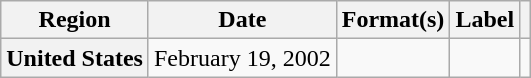<table class="wikitable plainrowheaders">
<tr>
<th scope="col">Region</th>
<th scope="col">Date</th>
<th scope="col">Format(s)</th>
<th scope="col">Label</th>
<th scope="col"></th>
</tr>
<tr>
<th scope="row">United States</th>
<td>February 19, 2002</td>
<td></td>
<td></td>
<td></td>
</tr>
</table>
